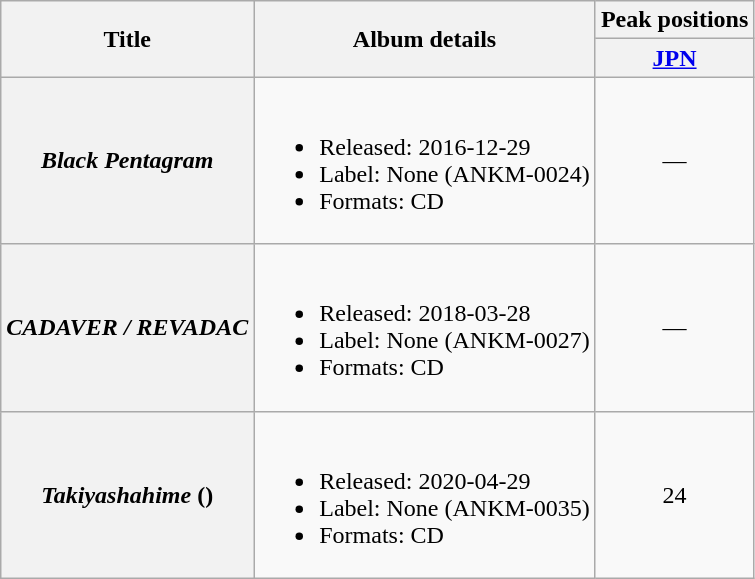<table class="wikitable plainrowheaders">
<tr>
<th scope="col" rowspan="2">Title</th>
<th scope="col" rowspan="2">Album details</th>
<th scope="col" colspan="1">Peak positions</th>
</tr>
<tr>
<th scope="col"><a href='#'>JPN</a><br></th>
</tr>
<tr>
<th scope="row"><em>Black Pentagram</em></th>
<td><br><ul><li>Released: 2016-12-29</li><li>Label: None (ANKM-0024)</li><li>Formats: CD</li></ul></td>
<td align="center">—</td>
</tr>
<tr>
<th scope="row"><em>CADAVER / REVADAC</em></th>
<td><br><ul><li>Released: 2018-03-28</li><li>Label: None (ANKM-0027)</li><li>Formats: CD</li></ul></td>
<td align="center">—</td>
</tr>
<tr>
<th scope="row"><em>Takiyashahime</em> ()</th>
<td><br><ul><li>Released: 2020-04-29</li><li>Label: None (ANKM-0035)</li><li>Formats: CD</li></ul></td>
<td align="center">24</td>
</tr>
</table>
